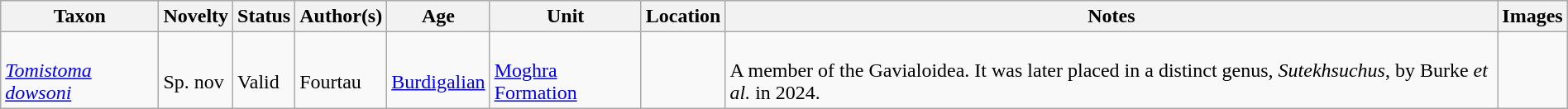<table class="wikitable sortable" width="100%" align="center">
<tr>
<th>Taxon</th>
<th>Novelty</th>
<th>Status</th>
<th>Author(s)</th>
<th>Age</th>
<th>Unit</th>
<th>Location</th>
<th>Notes</th>
<th>Images</th>
</tr>
<tr>
<td><br><em><a href='#'>Tomistoma dowsoni</a></em></td>
<td><br>Sp. nov</td>
<td><br>Valid</td>
<td><br>Fourtau</td>
<td><br><a href='#'>Burdigalian</a></td>
<td><br><a href='#'>Moghra Formation</a></td>
<td><br></td>
<td><br>A member of the Gavialoidea. It was later placed in a distinct genus, <em>Sutekhsuchus</em>, by Burke <em>et al.</em> in 2024.</td>
<td><br></td>
</tr>
</table>
